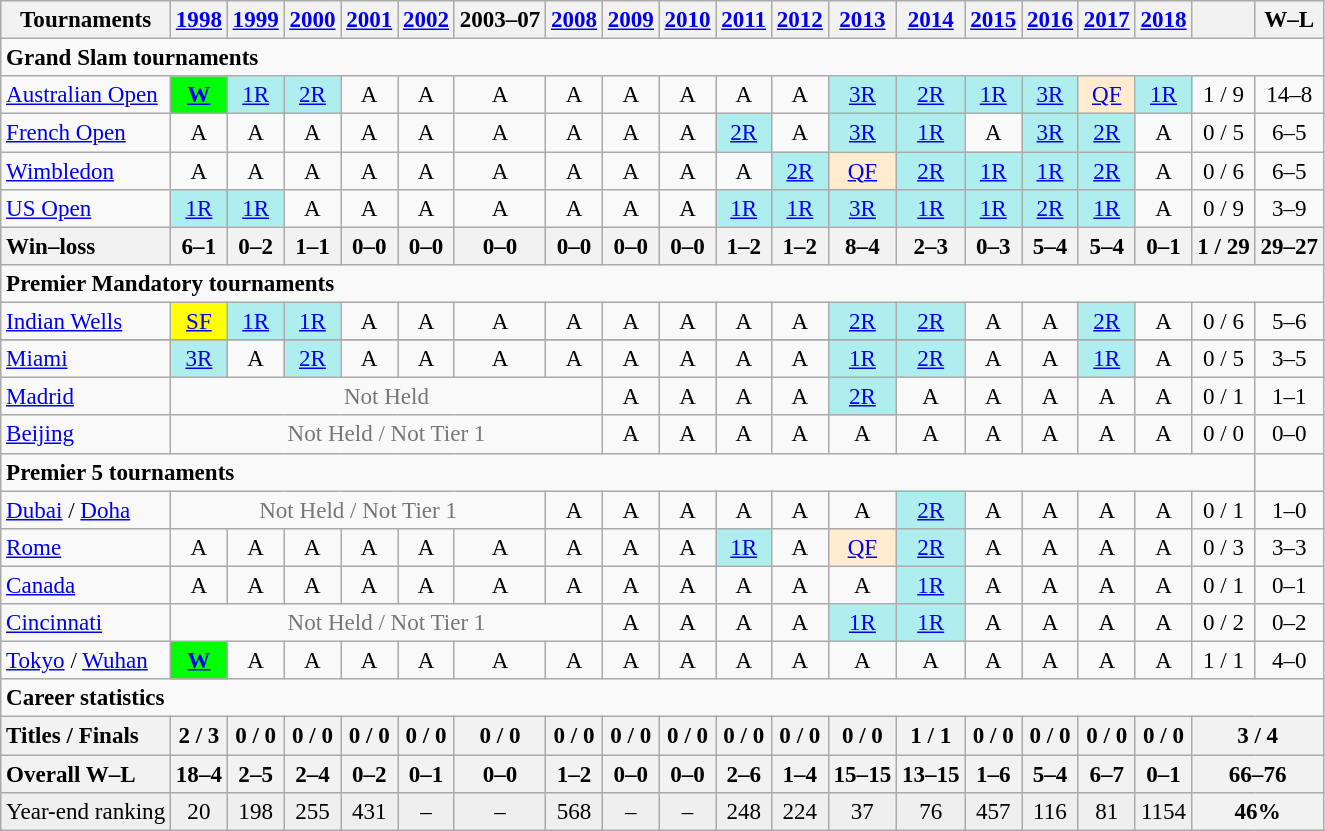<table class=wikitable style=text-align:center;font-size:96%>
<tr>
<th>Tournaments</th>
<th><a href='#'>1998</a></th>
<th><a href='#'>1999</a></th>
<th><a href='#'>2000</a></th>
<th><a href='#'>2001</a></th>
<th><a href='#'>2002</a></th>
<th>2003–07</th>
<th><a href='#'>2008</a></th>
<th><a href='#'>2009</a></th>
<th><a href='#'>2010</a></th>
<th><a href='#'>2011</a></th>
<th><a href='#'>2012</a></th>
<th><a href='#'>2013</a></th>
<th><a href='#'>2014</a></th>
<th><a href='#'>2015</a></th>
<th><a href='#'>2016</a></th>
<th><a href='#'>2017</a></th>
<th><a href='#'>2018</a></th>
<th></th>
<th>W–L</th>
</tr>
<tr>
<td colspan=20 align=left><strong>Grand Slam tournaments</strong></td>
</tr>
<tr>
<td align=left><a href='#'>Australian Open</a></td>
<td bgcolor=lime><a href='#'><strong>W</strong></a></td>
<td bgcolor="#afeeee"><a href='#'>1R</a></td>
<td bgcolor="#afeeee"><a href='#'>2R</a></td>
<td>A</td>
<td>A</td>
<td>A</td>
<td>A</td>
<td>A</td>
<td>A</td>
<td>A</td>
<td>A</td>
<td bgcolor="#afeeee"><a href='#'>3R</a></td>
<td bgcolor="#afeeee"><a href='#'>2R</a></td>
<td bgcolor="#afeeee"><a href='#'>1R</a></td>
<td bgcolor="#afeeee"><a href='#'>3R</a></td>
<td bgcolor="#ffebcd"><a href='#'>QF</a></td>
<td bgcolor="#afeeee"><a href='#'>1R</a></td>
<td>1 / 9</td>
<td>14–8</td>
</tr>
<tr>
<td align=left><a href='#'>French Open</a></td>
<td>A</td>
<td>A</td>
<td>A</td>
<td>A</td>
<td>A</td>
<td>A</td>
<td>A</td>
<td>A</td>
<td>A</td>
<td bgcolor="#afeeee"><a href='#'>2R</a></td>
<td>A</td>
<td bgcolor="#afeeee"><a href='#'>3R</a></td>
<td bgcolor="#afeeee"><a href='#'>1R</a></td>
<td>A</td>
<td bgcolor="#afeeee"><a href='#'>3R</a></td>
<td bgcolor="#afeeee"><a href='#'>2R</a></td>
<td>A</td>
<td>0 / 5</td>
<td>6–5</td>
</tr>
<tr>
<td align=left><a href='#'>Wimbledon</a></td>
<td>A</td>
<td>A</td>
<td>A</td>
<td>A</td>
<td>A</td>
<td>A</td>
<td>A</td>
<td>A</td>
<td>A</td>
<td>A</td>
<td bgcolor="#afeeee"><a href='#'>2R</a></td>
<td bgcolor="#ffebcd"><a href='#'>QF</a></td>
<td bgcolor="#afeeee"><a href='#'>2R</a></td>
<td bgcolor="#afeeee"><a href='#'>1R</a></td>
<td bgcolor="#afeeee"><a href='#'>1R</a></td>
<td bgcolor="#afeeee"><a href='#'>2R</a></td>
<td>A</td>
<td>0 / 6</td>
<td>6–5</td>
</tr>
<tr>
<td align=left><a href='#'>US Open</a></td>
<td bgcolor="#afeeee"><a href='#'>1R</a></td>
<td bgcolor="#afeeee"><a href='#'>1R</a></td>
<td>A</td>
<td>A</td>
<td>A</td>
<td>A</td>
<td>A</td>
<td>A</td>
<td>A</td>
<td bgcolor="#afeeee"><a href='#'>1R</a></td>
<td bgcolor="#afeeee"><a href='#'>1R</a></td>
<td bgcolor="#afeeee"><a href='#'>3R</a></td>
<td bgcolor="#afeeee"><a href='#'>1R</a></td>
<td bgcolor="#afeeee"><a href='#'>1R</a></td>
<td bgcolor="#afeeee"><a href='#'>2R</a></td>
<td bgcolor="#afeeee"><a href='#'>1R</a></td>
<td>A</td>
<td>0 / 9</td>
<td>3–9</td>
</tr>
<tr>
<th style=text-align:left>Win–loss</th>
<th>6–1</th>
<th>0–2</th>
<th>1–1</th>
<th>0–0</th>
<th>0–0</th>
<th>0–0</th>
<th>0–0</th>
<th>0–0</th>
<th>0–0</th>
<th>1–2</th>
<th>1–2</th>
<th>8–4</th>
<th>2–3</th>
<th>0–3</th>
<th>5–4</th>
<th>5–4</th>
<th>0–1</th>
<th>1 / 29</th>
<th>29–27</th>
</tr>
<tr>
<td colspan=20 align=left><strong>Premier Mandatory tournaments</strong></td>
</tr>
<tr>
<td align=left><a href='#'>Indian Wells</a></td>
<td bgcolor=yellow><a href='#'>SF</a></td>
<td bgcolor=afeeee><a href='#'>1R</a></td>
<td bgcolor=afeeee><a href='#'>1R</a></td>
<td>A</td>
<td>A</td>
<td>A</td>
<td>A</td>
<td>A</td>
<td>A</td>
<td>A</td>
<td>A</td>
<td bgcolor=afeeee><a href='#'>2R</a></td>
<td bgcolor=afeeee><a href='#'>2R</a></td>
<td>A</td>
<td>A</td>
<td bgcolor=afeeee><a href='#'>2R</a></td>
<td>A</td>
<td>0 / 6</td>
<td>5–6</td>
</tr>
<tr>
</tr>
<tr>
<td align=left><a href='#'>Miami</a></td>
<td bgcolor=afeeee><a href='#'>3R</a></td>
<td>A</td>
<td bgcolor=afeeee><a href='#'>2R</a></td>
<td>A</td>
<td>A</td>
<td>A</td>
<td>A</td>
<td>A</td>
<td>A</td>
<td>A</td>
<td>A</td>
<td bgcolor=afeeee><a href='#'>1R</a></td>
<td bgcolor=afeeee><a href='#'>2R</a></td>
<td>A</td>
<td>A</td>
<td bgcolor=afeeee><a href='#'>1R</a></td>
<td>A</td>
<td>0 / 5</td>
<td>3–5</td>
</tr>
<tr>
<td align=left><a href='#'>Madrid</a></td>
<td colspan=7 style=color:#767676>Not Held</td>
<td>A</td>
<td>A</td>
<td>A</td>
<td>A</td>
<td bgcolor=afeeee><a href='#'>2R</a></td>
<td>A</td>
<td>A</td>
<td>A</td>
<td>A</td>
<td>A</td>
<td>0 / 1</td>
<td>1–1</td>
</tr>
<tr>
<td align=left><a href='#'>Beijing</a></td>
<td colspan=7 style=color:#767676>Not Held / Not Tier 1</td>
<td>A</td>
<td>A</td>
<td>A</td>
<td>A</td>
<td>A</td>
<td>A</td>
<td>A</td>
<td>A</td>
<td>A</td>
<td>A</td>
<td>0 / 0</td>
<td>0–0</td>
</tr>
<tr>
<td colspan=19 align=left><strong>Premier 5 tournaments</strong></td>
</tr>
<tr>
<td align=left><a href='#'>Dubai</a> / <a href='#'>Doha</a></td>
<td colspan=6 style=color:#767676>Not Held / Not Tier 1</td>
<td>A</td>
<td>A</td>
<td>A</td>
<td>A</td>
<td>A</td>
<td>A</td>
<td bgcolor=afeeee><a href='#'>2R</a></td>
<td>A</td>
<td>A</td>
<td>A</td>
<td>A</td>
<td>0 / 1</td>
<td>1–0</td>
</tr>
<tr>
<td align=left><a href='#'>Rome</a></td>
<td>A</td>
<td>A</td>
<td>A</td>
<td>A</td>
<td>A</td>
<td>A</td>
<td>A</td>
<td>A</td>
<td>A</td>
<td bgcolor=afeeee><a href='#'>1R</a></td>
<td>A</td>
<td bgcolor=ffebcd><a href='#'>QF</a></td>
<td bgcolor=afeeee><a href='#'>2R</a></td>
<td>A</td>
<td>A</td>
<td>A</td>
<td>A</td>
<td>0 / 3</td>
<td>3–3</td>
</tr>
<tr>
<td align=left><a href='#'>Canada</a></td>
<td>A</td>
<td>A</td>
<td>A</td>
<td>A</td>
<td>A</td>
<td>A</td>
<td>A</td>
<td>A</td>
<td>A</td>
<td>A</td>
<td>A</td>
<td>A</td>
<td bgcolor=afeeee><a href='#'>1R</a></td>
<td>A</td>
<td>A</td>
<td>A</td>
<td>A</td>
<td>0 / 1</td>
<td>0–1</td>
</tr>
<tr>
<td align=left><a href='#'>Cincinnati</a></td>
<td colspan=7 style=color:#767676>Not Held / Not Tier 1</td>
<td>A</td>
<td>A</td>
<td>A</td>
<td>A</td>
<td bgcolor=afeeee><a href='#'>1R</a></td>
<td bgcolor=afeeee><a href='#'>1R</a></td>
<td>A</td>
<td>A</td>
<td>A</td>
<td>A</td>
<td>0 / 2</td>
<td>0–2</td>
</tr>
<tr>
<td align=left><a href='#'>Tokyo</a> / <a href='#'>Wuhan</a></td>
<td bgcolor=lime><a href='#'><strong>W</strong></a></td>
<td>A</td>
<td>A</td>
<td>A</td>
<td>A</td>
<td>A</td>
<td>A</td>
<td>A</td>
<td>A</td>
<td>A</td>
<td>A</td>
<td>A</td>
<td>A</td>
<td>A</td>
<td>A</td>
<td>A</td>
<td>A</td>
<td>1 / 1</td>
<td>4–0</td>
</tr>
<tr>
<td colspan="20" align="left"><strong>Career statistics</strong></td>
</tr>
<tr>
<th style=text-align:left>Titles / Finals</th>
<th>2 / 3</th>
<th>0 / 0</th>
<th>0 / 0</th>
<th>0 / 0</th>
<th>0 / 0</th>
<th>0 / 0</th>
<th>0 / 0</th>
<th>0 / 0</th>
<th>0 / 0</th>
<th>0 / 0</th>
<th>0 / 0</th>
<th>0 / 0</th>
<th>1 / 1</th>
<th>0 / 0</th>
<th>0 / 0</th>
<th>0 / 0</th>
<th>0 / 0</th>
<th colspan=2>3 / 4</th>
</tr>
<tr>
<th style=text-align:left>Overall W–L</th>
<th>18–4</th>
<th>2–5</th>
<th>2–4</th>
<th>0–2</th>
<th>0–1</th>
<th>0–0</th>
<th>1–2</th>
<th>0–0</th>
<th>0–0</th>
<th>2–6</th>
<th>1–4</th>
<th>15–15</th>
<th>13–15</th>
<th>1–6</th>
<th>5–4</th>
<th>6–7</th>
<th>0–1</th>
<th colspan=2>66–76</th>
</tr>
<tr bgcolor="#efefef">
<td style=text-align:left>Year-end ranking</td>
<td>20</td>
<td>198</td>
<td>255</td>
<td>431</td>
<td>–</td>
<td>–</td>
<td>568</td>
<td>–</td>
<td>–</td>
<td>248</td>
<td>224</td>
<td>37</td>
<td>76</td>
<td>457</td>
<td>116</td>
<td>81</td>
<td>1154</td>
<th colspan=2>46%</th>
</tr>
</table>
